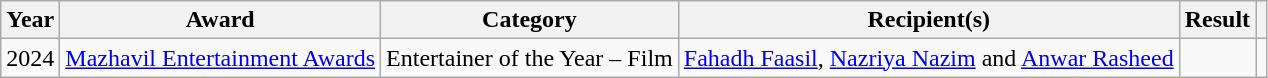<table class="wikitable">
<tr>
<th>Year</th>
<th>Award</th>
<th>Category</th>
<th>Recipient(s)</th>
<th>Result</th>
<th></th>
</tr>
<tr>
<td>2024</td>
<td><a href='#'>Mazhavil Entertainment Awards</a></td>
<td>Entertainer of the Year – Film</td>
<td><a href='#'>Fahadh Faasil</a>, <a href='#'>Nazriya Nazim</a> and <a href='#'>Anwar Rasheed</a></td>
<td></td>
<td></td>
</tr>
</table>
